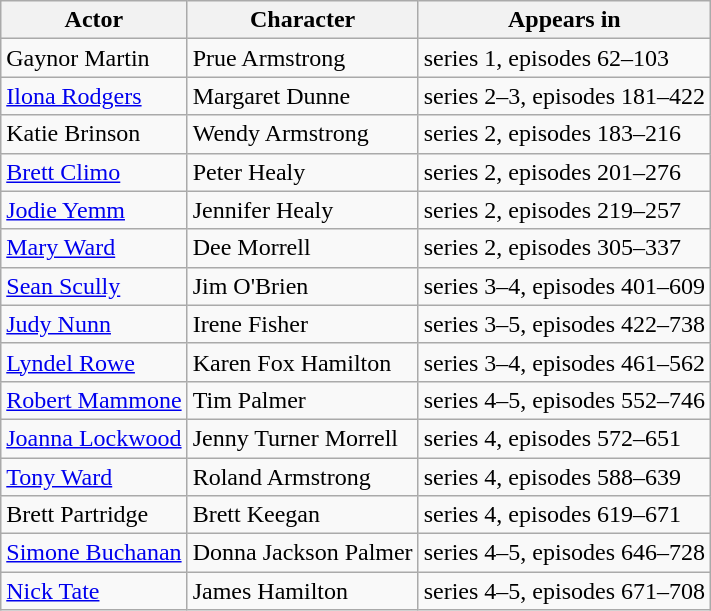<table class="sortable wikitable">
<tr>
<th>Actor</th>
<th>Character</th>
<th>Appears in</th>
</tr>
<tr>
<td>Gaynor Martin</td>
<td>Prue Armstrong</td>
<td>series 1, episodes 62–103</td>
</tr>
<tr>
<td><a href='#'>Ilona Rodgers</a></td>
<td>Margaret Dunne</td>
<td>series 2–3, episodes 181–422</td>
</tr>
<tr>
<td>Katie Brinson</td>
<td>Wendy Armstrong</td>
<td>series 2, episodes 183–216</td>
</tr>
<tr>
<td><a href='#'>Brett Climo</a></td>
<td>Peter Healy</td>
<td>series 2, episodes 201–276</td>
</tr>
<tr>
<td><a href='#'>Jodie Yemm</a></td>
<td>Jennifer Healy</td>
<td>series 2, episodes 219–257</td>
</tr>
<tr>
<td><a href='#'>Mary Ward</a></td>
<td>Dee Morrell</td>
<td>series 2, episodes 305–337</td>
</tr>
<tr>
<td><a href='#'>Sean Scully</a></td>
<td>Jim O'Brien</td>
<td>series 3–4, episodes 401–609</td>
</tr>
<tr>
<td><a href='#'>Judy Nunn</a></td>
<td>Irene Fisher</td>
<td>series 3–5, episodes 422–738</td>
</tr>
<tr>
<td><a href='#'>Lyndel Rowe</a></td>
<td>Karen Fox Hamilton</td>
<td>series 3–4, episodes 461–562</td>
</tr>
<tr>
<td><a href='#'>Robert Mammone</a></td>
<td>Tim Palmer</td>
<td>series 4–5, episodes 552–746</td>
</tr>
<tr>
<td><a href='#'>Joanna Lockwood</a></td>
<td>Jenny Turner Morrell</td>
<td>series 4, episodes 572–651</td>
</tr>
<tr>
<td><a href='#'>Tony Ward</a></td>
<td>Roland Armstrong</td>
<td>series 4, episodes 588–639</td>
</tr>
<tr>
<td>Brett Partridge</td>
<td>Brett Keegan</td>
<td>series 4, episodes 619–671</td>
</tr>
<tr>
<td><a href='#'>Simone Buchanan</a></td>
<td>Donna Jackson Palmer</td>
<td>series 4–5, episodes 646–728</td>
</tr>
<tr>
<td><a href='#'>Nick Tate</a></td>
<td>James Hamilton</td>
<td>series 4–5, episodes 671–708</td>
</tr>
</table>
